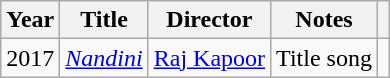<table class="wikitable">
<tr>
<th><strong>Year</strong></th>
<th><strong>Title</strong></th>
<th><strong>Director</strong></th>
<th>Notes</th>
<th></th>
</tr>
<tr>
<td>2017</td>
<td><em><a href='#'>Nandini</a></em></td>
<td><a href='#'>Raj Kapoor</a></td>
<td>Title song</td>
<td></td>
</tr>
</table>
